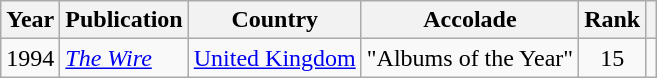<table class="wikitable sortable" style="margin:0em 1em 1em 0pt">
<tr>
<th>Year</th>
<th>Publication</th>
<th>Country</th>
<th>Accolade</th>
<th>Rank</th>
<th class=unsortable></th>
</tr>
<tr>
<td align=center>1994</td>
<td><em><a href='#'>The Wire</a></em></td>
<td><a href='#'>United Kingdom</a></td>
<td>"Albums of the Year"</td>
<td align=center>15</td>
<td></td>
</tr>
</table>
